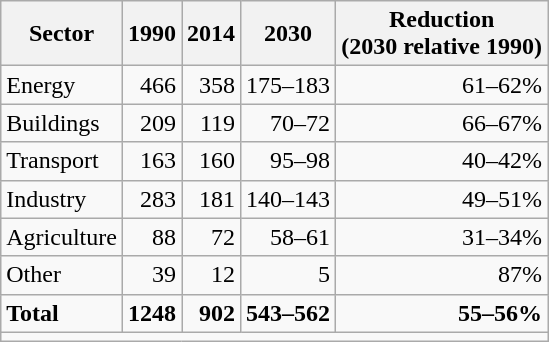<table class = "wikitable" style="text-align:right; font-size:100%">
<tr>
<th align="left">Sector</th>
<th>1990</th>
<th>2014</th>
<th>2030</th>
<th>Reduction<br><span>(2030 relative 1990)</span></th>
</tr>
<tr>
<td align="left">Energy</td>
<td>466</td>
<td>358</td>
<td>175–183</td>
<td>61–62%</td>
</tr>
<tr>
<td align="left">Buildings</td>
<td>209</td>
<td>119</td>
<td>70–72</td>
<td>66–67%</td>
</tr>
<tr>
<td align="left">Transport</td>
<td>163</td>
<td>160</td>
<td>95–98</td>
<td>40–42%</td>
</tr>
<tr>
<td align="left">Industry</td>
<td>283</td>
<td>181</td>
<td>140–143</td>
<td>49–51%</td>
</tr>
<tr>
<td align="left">Agriculture</td>
<td>88</td>
<td>72</td>
<td>58–61</td>
<td>31–34%</td>
</tr>
<tr>
<td align="left">Other</td>
<td>39</td>
<td>12</td>
<td>5</td>
<td>87%</td>
</tr>
<tr style="font-weight: bold">
<td align ="left">Total</td>
<td>1248</td>
<td>902</td>
<td>543–562</td>
<td>55–56%</td>
</tr>
<tr>
<td colspan="5" align="left" style="font-size:85%"></td>
</tr>
</table>
